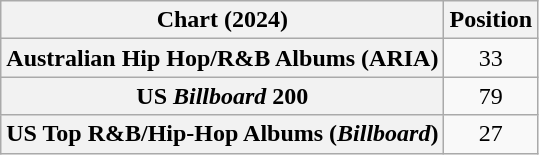<table class="wikitable sortable plainrowheaders" style="text-align:center">
<tr>
<th scope="col">Chart (2024)</th>
<th scope="col">Position</th>
</tr>
<tr>
<th scope="row">Australian Hip Hop/R&B Albums (ARIA)</th>
<td>33</td>
</tr>
<tr>
<th scope="row">US <em>Billboard</em> 200</th>
<td>79</td>
</tr>
<tr>
<th scope="row">US Top R&B/Hip-Hop Albums (<em>Billboard</em>)</th>
<td>27</td>
</tr>
</table>
